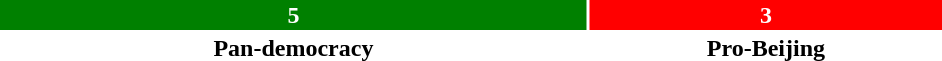<table style="width:50%; text-align:center;">
<tr style="color:white;">
<td style="background:green; width:62.5%;"><strong>5</strong></td>
<td style="background:red; width:37.5%;"><strong>3</strong></td>
</tr>
<tr>
<td><span><strong>Pan-democracy</strong></span></td>
<td><span><strong>Pro-Beijing</strong></span></td>
</tr>
</table>
